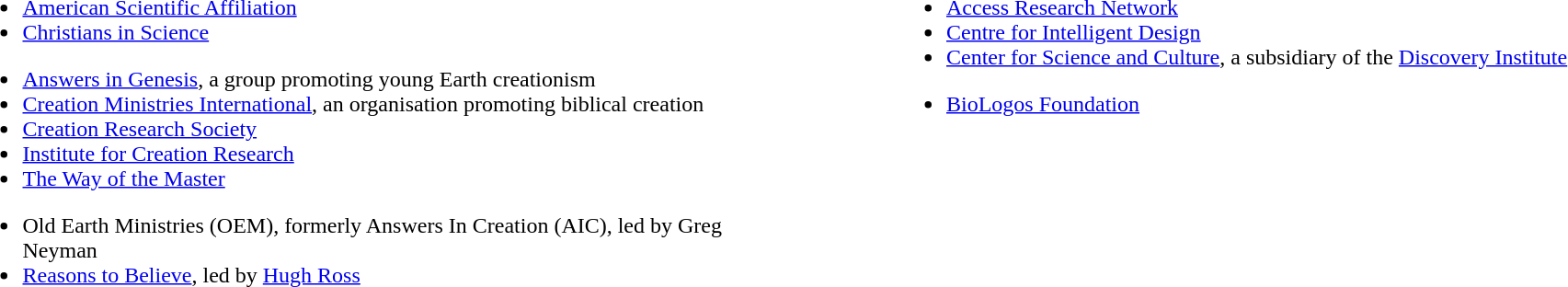<table style="width:100%;">
<tr style="vertical-align:top;">
<td width=47%><br><ul><li><a href='#'>American Scientific Affiliation</a></li><li><a href='#'>Christians in Science</a></li></ul><ul><li><a href='#'>Answers in Genesis</a>, a group promoting young Earth creationism</li><li><a href='#'>Creation Ministries International</a>, an organisation promoting biblical creation</li><li><a href='#'>Creation Research Society</a></li><li><a href='#'>Institute for Creation Research</a></li><li><a href='#'>The Way of the Master</a></li></ul><ul><li>Old Earth Ministries (OEM), formerly Answers In Creation (AIC), led by Greg Neyman</li><li><a href='#'>Reasons to Believe</a>, led by <a href='#'>Hugh Ross</a></li></ul></td>
<td width=6%></td>
<td width=47%><br><ul><li><a href='#'>Access Research Network</a></li><li><a href='#'>Centre for Intelligent Design</a></li><li><a href='#'>Center for Science and Culture</a>, a subsidiary of the <a href='#'>Discovery Institute</a></li></ul><ul><li><a href='#'>BioLogos Foundation</a></li></ul></td>
</tr>
</table>
